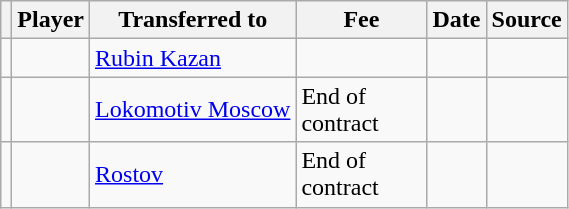<table class="wikitable plainrowheaders sortable">
<tr>
<th></th>
<th scope="col">Player</th>
<th>Transferred to</th>
<th style="width: 80px;">Fee</th>
<th scope="col">Date</th>
<th scope="col">Source</th>
</tr>
<tr>
<td align="center"></td>
<td></td>
<td> <a href='#'>Rubin Kazan</a></td>
<td></td>
<td></td>
<td></td>
</tr>
<tr>
<td align="center"></td>
<td> </td>
<td> <a href='#'>Lokomotiv Moscow</a></td>
<td>End of contract</td>
<td></td>
<td></td>
</tr>
<tr>
<td align="center"></td>
<td> </td>
<td> <a href='#'>Rostov</a></td>
<td>End of contract</td>
<td></td>
<td></td>
</tr>
</table>
